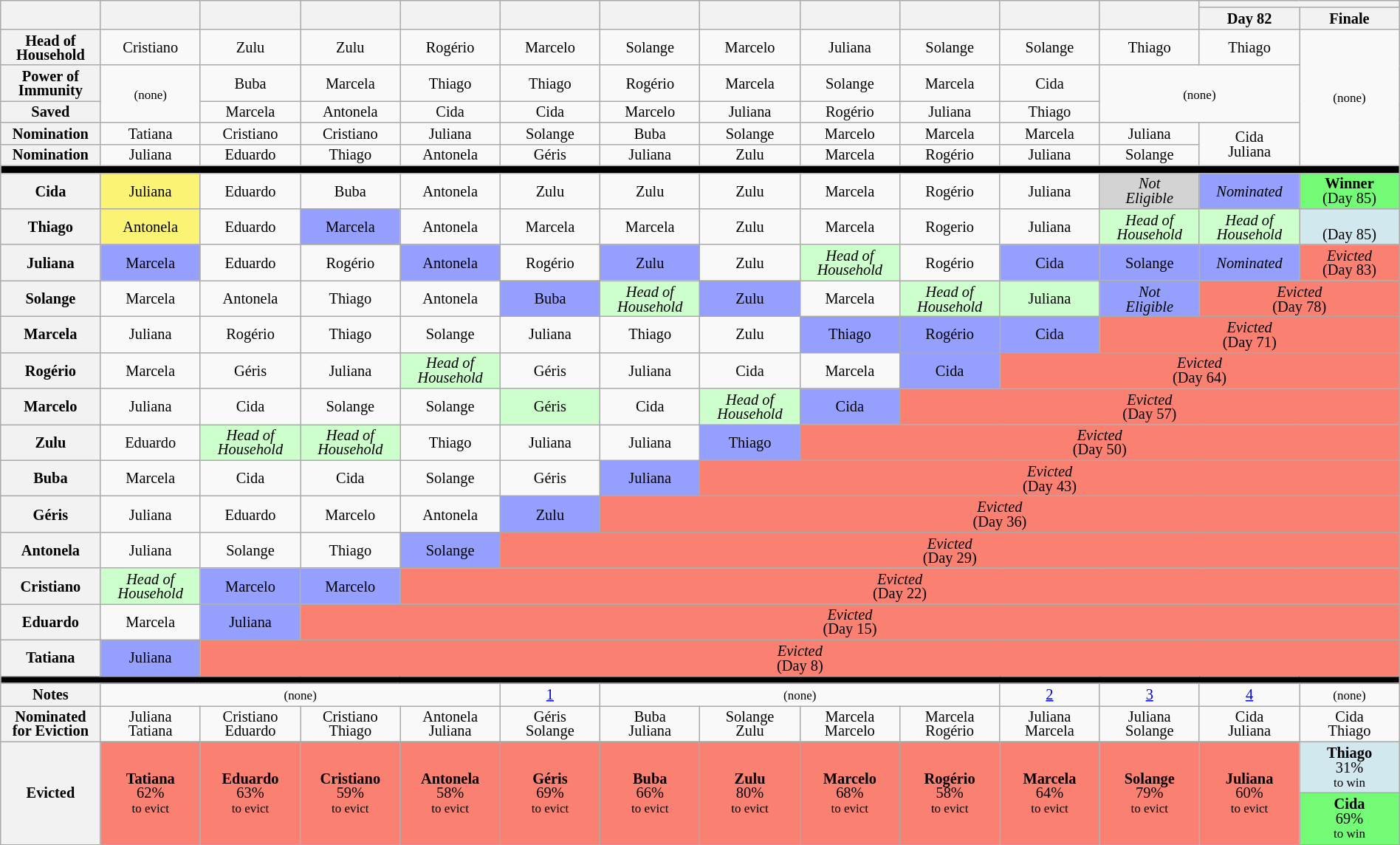<table class="wikitable" style="text-align:center; font-size:85%; width:100%; line-height:13px;">
<tr>
<th width=6.5% rowspan=2></th>
<th width=6.5% rowspan=2></th>
<th width=6.5% rowspan=2></th>
<th width=6.5% rowspan=2></th>
<th width=6.5% rowspan=2></th>
<th width=6.5% rowspan=2></th>
<th width=6.5% rowspan=2></th>
<th width=6.5% rowspan=2></th>
<th width=6.5% rowspan=2></th>
<th width=6.5% rowspan=2></th>
<th width=6.5% rowspan=2></th>
<th width=6.5% rowspan=2></th>
<th width=6.5% colspan=2></th>
</tr>
<tr>
<th width=6.5%>Day 82</th>
<th width=6.5%>Finale</th>
</tr>
<tr>
<th>Head of<br>Household</th>
<td>Cristiano</td>
<td>Zulu</td>
<td>Zulu</td>
<td>Rogério</td>
<td>Marcelo</td>
<td>Solange</td>
<td>Marcelo</td>
<td>Juliana</td>
<td>Solange</td>
<td>Solange</td>
<td>Thiago</td>
<td>Thiago</td>
<td rowspan=5><small>(none)</small></td>
</tr>
<tr>
<th>Power of Immunity</th>
<td rowspan=2><small>(none)</small></td>
<td>Buba</td>
<td>Marcela</td>
<td>Thiago</td>
<td>Thiago</td>
<td>Rogério</td>
<td>Marcela</td>
<td>Solange</td>
<td>Marcela</td>
<td>Cida</td>
<td rowspan=2 colspan=2><small>(none)</small></td>
</tr>
<tr>
<th>Saved</th>
<td>Marcela</td>
<td>Antonela</td>
<td>Cida</td>
<td>Cida</td>
<td>Marcelo</td>
<td>Juliana</td>
<td>Rogério</td>
<td>Juliana</td>
<td>Thiago</td>
</tr>
<tr>
<th>Nomination<br></th>
<td>Tatiana</td>
<td>Cristiano</td>
<td>Cristiano</td>
<td>Juliana</td>
<td>Solange</td>
<td>Buba</td>
<td>Solange</td>
<td>Marcelo</td>
<td>Marcela</td>
<td>Marcela</td>
<td>Juliana</td>
<td rowspan=2>Cida<br>Juliana</td>
</tr>
<tr>
<th>Nomination<br></th>
<td>Juliana</td>
<td>Eduardo</td>
<td>Thiago</td>
<td>Antonela</td>
<td>Géris</td>
<td>Juliana</td>
<td>Zulu</td>
<td>Marcela</td>
<td>Rogério</td>
<td>Juliana</td>
<td>Solange</td>
</tr>
<tr>
<td colspan="14" bgcolor="000000"></td>
</tr>
<tr>
<th>Cida</th>
<td bgcolor="FBF373">Juliana</td>
<td>Eduardo</td>
<td>Buba</td>
<td>Antonela</td>
<td>Zulu</td>
<td>Zulu</td>
<td>Zulu</td>
<td>Marcela</td>
<td>Rogério</td>
<td>Juliana</td>
<td bgcolor=lightgray><em>Not<br>Eligible</em></td>
<td bgcolor="959FFD"><em>Nominated</em></td>
<td bgcolor="73FB76"><strong>Winner</strong><br>(Day 85)</td>
</tr>
<tr>
<th>Thiago</th>
<td bgcolor="FBF373">Antonela</td>
<td>Eduardo</td>
<td bgcolor="959FFD">Marcela</td>
<td>Antonela</td>
<td>Marcela</td>
<td>Marcela</td>
<td>Zulu</td>
<td>Marcela</td>
<td>Rogerio</td>
<td>Juliana</td>
<td bgcolor="CCFFCC"><em>Head of Household</em></td>
<td bgcolor="CCFFCC"><em>Head of Household</em></td>
<td bgcolor="D1E8EF"><strong></strong><br>(Day 85)</td>
</tr>
<tr>
<th>Juliana</th>
<td bgcolor="959FFD">Marcela</td>
<td>Eduardo</td>
<td>Rogério</td>
<td bgcolor="959FFD">Antonela</td>
<td>Rogério</td>
<td bgcolor="959FFD">Zulu</td>
<td>Zulu</td>
<td bgcolor="CCFFCC"><em>Head of Household</em></td>
<td>Rogério</td>
<td bgcolor="959FFD">Cida</td>
<td bgcolor="959FFD">Solange</td>
<td bgcolor="959FFD"><em>Nominated</em></td>
<td bgcolor="FA8072"><em>Evicted</em><br>(Day 83)</td>
</tr>
<tr>
<th>Solange</th>
<td>Marcela</td>
<td>Antonela</td>
<td>Thiago</td>
<td>Antonela</td>
<td bgcolor="959FFD">Buba</td>
<td bgcolor="CCFFCC"><em>Head of Household</em></td>
<td bgcolor="959FFD">Zulu</td>
<td>Marcela</td>
<td bgcolor="CCFFCC"><em>Head of Household</em></td>
<td bgcolor="CCFFCC">Juliana</td>
<td bgcolor="959FFD"><em>Not<br>Eligible</em></td>
<td bgcolor="FA8072" colspan=2><em>Evicted</em><br>(Day 78)</td>
</tr>
<tr>
<th>Marcela</th>
<td>Juliana</td>
<td>Rogério</td>
<td>Thiago</td>
<td>Solange</td>
<td>Juliana</td>
<td>Thiago</td>
<td>Zulu</td>
<td bgcolor="959FFD">Thiago</td>
<td bgcolor="959FFD">Rogério</td>
<td bgcolor="959FFD">Cida</td>
<td bgcolor="FA8072" colspan=3><em>Evicted</em><br>(Day 71)</td>
</tr>
<tr>
<th>Rogério</th>
<td>Marcela</td>
<td>Géris</td>
<td>Juliana</td>
<td bgcolor="CCFFCC"><em>Head of Household</em></td>
<td>Géris</td>
<td>Juliana</td>
<td>Cida</td>
<td>Marcela</td>
<td bgcolor="959FFD">Cida</td>
<td bgcolor="FA8072" colspan=4><em>Evicted</em><br>(Day 64)</td>
</tr>
<tr>
<th>Marcelo</th>
<td>Juliana</td>
<td>Cida</td>
<td>Solange</td>
<td>Solange</td>
<td bgcolor="CCFFCC">Géris</td>
<td>Cida</td>
<td bgcolor="CCFFCC"><em>Head of Household</em></td>
<td bgcolor="959FFD">Cida</td>
<td bgcolor="FA8072" colspan=5><em>Evicted</em><br>(Day 57)</td>
</tr>
<tr>
<th>Zulu</th>
<td>Eduardo</td>
<td bgcolor="CCFFCC"><em>Head of Household</em></td>
<td bgcolor="CCFFCC"><em>Head of Household</em></td>
<td>Thiago</td>
<td>Juliana</td>
<td>Juliana</td>
<td bgcolor="959FFD">Thiago</td>
<td bgcolor="FA8072" colspan=6><em>Evicted</em><br>(Day 50)</td>
</tr>
<tr>
<th>Buba</th>
<td>Marcela</td>
<td>Cida</td>
<td>Cida</td>
<td>Solange</td>
<td>Géris</td>
<td bgcolor="959FFD">Juliana</td>
<td bgcolor="FA8072" colspan=7><em>Evicted</em><br>(Day 43)</td>
</tr>
<tr>
<th>Géris</th>
<td>Juliana</td>
<td>Eduardo</td>
<td>Marcelo</td>
<td>Antonela</td>
<td bgcolor="959FFD">Zulu</td>
<td bgcolor="FA8072" colspan=8><em>Evicted</em><br>(Day 36)</td>
</tr>
<tr>
<th>Antonela</th>
<td>Juliana</td>
<td>Solange</td>
<td>Thiago</td>
<td bgcolor="959FFD">Solange</td>
<td bgcolor="FA8072" colspan=9><em>Evicted</em><br>(Day 29)</td>
</tr>
<tr>
<th>Cristiano</th>
<td bgcolor="CCFFCC"><em>Head of Household</em></td>
<td bgcolor="959FFD">Marcelo</td>
<td bgcolor="959FFD">Marcelo</td>
<td bgcolor="FA8072" colspan=10><em>Evicted</em><br>(Day 22)</td>
</tr>
<tr>
<th>Eduardo</th>
<td>Marcela</td>
<td bgcolor="959FFD">Juliana</td>
<td bgcolor="FA8072" colspan=11><em>Evicted</em><br>(Day 15)</td>
</tr>
<tr>
<th>Tatiana</th>
<td bgcolor="959FFD">Juliana</td>
<td bgcolor="FA8072" colspan=12><em>Evicted</em><br>(Day 8)</td>
</tr>
<tr>
<td colspan="14" bgcolor="000000"></td>
</tr>
<tr>
<th>Notes</th>
<td colspan=4><small>(none)</small></td>
<td><a href='#'>1</a></td>
<td colspan=4><small>(none)</small></td>
<td><a href='#'>2</a></td>
<td><a href='#'>3</a></td>
<td><a href='#'>4</a></td>
<td><small>(none)</small></td>
</tr>
<tr>
<th>Nominated<br>for Eviction</th>
<td>Juliana<br>Tatiana</td>
<td>Cristiano<br>Eduardo</td>
<td>Cristiano<br>Thiago</td>
<td>Antonela<br>Juliana</td>
<td>Géris<br>Solange</td>
<td>Buba<br>Juliana</td>
<td>Solange<br>Zulu</td>
<td>Marcela<br>Marcelo</td>
<td>Marcela<br>Rogério</td>
<td>Juliana<br>Marcela</td>
<td>Juliana<br>Solange</td>
<td>Cida<br>Juliana</td>
<td>Cida<br>Thiago</td>
</tr>
<tr>
<th rowspan=2>Evicted</th>
<td rowspan=2 bgcolor="FA8072"><strong>Tatiana</strong><br>62%<br><small>to evict</small></td>
<td rowspan=2 bgcolor="FA8072"><strong>Eduardo</strong><br>63%<br><small>to evict</small></td>
<td rowspan=2 bgcolor="FA8072"><strong>Cristiano</strong><br>59%<br><small>to evict</small></td>
<td rowspan=2 bgcolor="FA8072"><strong>Antonela</strong><br>58%<br><small>to evict</small></td>
<td rowspan=2 bgcolor="FA8072"><strong>Géris</strong><br>69%<br><small>to evict</small></td>
<td rowspan=2 bgcolor="FA8072"><strong>Buba</strong><br>66%<br><small>to evict</small></td>
<td rowspan=2 bgcolor="FA8072"><strong>Zulu</strong><br>80%<br><small>to evict</small></td>
<td rowspan=2 bgcolor="FA8072"><strong>Marcelo</strong><br>68%<br><small>to evict</small></td>
<td rowspan=2 bgcolor="FA8072"><strong>Rogério</strong><br>58%<br><small>to evict</small></td>
<td rowspan=2 bgcolor="FA8072"><strong>Marcela</strong><br>64%<br><small>to evict</small></td>
<td rowspan=2 bgcolor="FA8072"><strong>Solange</strong><br>79%<br><small>to evict</small></td>
<td rowspan=2 bgcolor="FA8072"><strong>Juliana</strong><br>60%<br><small>to evict</small></td>
<td rowspan=1 bgcolor="D1E8EF"><strong>Thiago</strong><br>31%<br><small>to win</small></td>
</tr>
<tr>
<td rowspan=1 bgcolor="73FB76"><strong>Cida</strong><br>69%<br><small>to win</small></td>
</tr>
</table>
